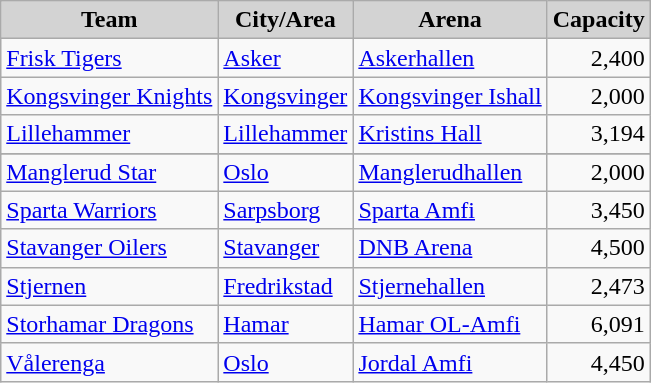<table class="wikitable" style="text-align:left">
<tr>
<th style="background:lightgrey">Team</th>
<th style="background:lightgrey">City/Area</th>
<th style="background:lightgrey;">Arena</th>
<th style="background:lightgrey">Capacity</th>
</tr>
<tr>
<td><a href='#'>Frisk Tigers</a></td>
<td><a href='#'>Asker</a></td>
<td><a href='#'>Askerhallen</a></td>
<td align=right>2,400</td>
</tr>
<tr>
<td><a href='#'>Kongsvinger Knights</a></td>
<td><a href='#'>Kongsvinger</a></td>
<td><a href='#'>Kongsvinger Ishall</a></td>
<td align=right>2,000</td>
</tr>
<tr>
<td><a href='#'>Lillehammer</a></td>
<td><a href='#'>Lillehammer</a></td>
<td><a href='#'>Kristins Hall</a></td>
<td align=right>3,194</td>
</tr>
<tr>
</tr>
<tr>
<td><a href='#'>Manglerud Star</a></td>
<td><a href='#'>Oslo</a></td>
<td><a href='#'>Manglerudhallen</a></td>
<td align=right>2,000</td>
</tr>
<tr>
<td><a href='#'>Sparta Warriors</a></td>
<td><a href='#'>Sarpsborg</a></td>
<td><a href='#'>Sparta Amfi</a></td>
<td align=right>3,450</td>
</tr>
<tr>
<td><a href='#'>Stavanger Oilers</a></td>
<td><a href='#'>Stavanger</a></td>
<td><a href='#'>DNB Arena</a></td>
<td align=right>4,500</td>
</tr>
<tr>
<td><a href='#'>Stjernen</a></td>
<td><a href='#'>Fredrikstad</a></td>
<td><a href='#'>Stjernehallen</a></td>
<td align=right>2,473</td>
</tr>
<tr>
<td><a href='#'>Storhamar Dragons</a></td>
<td><a href='#'>Hamar</a></td>
<td><a href='#'>Hamar OL-Amfi</a></td>
<td align=right>6,091</td>
</tr>
<tr>
<td><a href='#'>Vålerenga</a></td>
<td><a href='#'>Oslo</a></td>
<td><a href='#'>Jordal Amfi</a></td>
<td align=right>4,450</td>
</tr>
</table>
